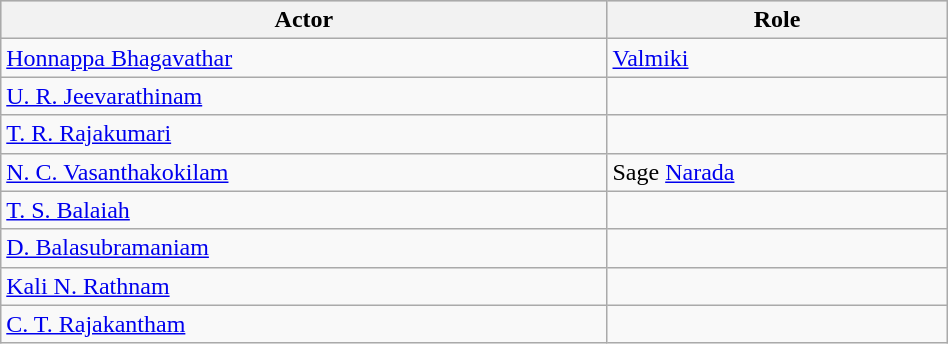<table class="wikitable" width="50%">
<tr bgcolor="#CCCCCC">
<th>Actor</th>
<th>Role</th>
</tr>
<tr>
<td><a href='#'>Honnappa Bhagavathar</a></td>
<td><a href='#'>Valmiki</a></td>
</tr>
<tr>
<td><a href='#'>U. R. Jeevarathinam</a></td>
<td></td>
</tr>
<tr>
<td><a href='#'>T. R. Rajakumari</a></td>
<td></td>
</tr>
<tr>
<td><a href='#'>N. C. Vasanthakokilam</a></td>
<td>Sage <a href='#'>Narada</a></td>
</tr>
<tr>
<td><a href='#'>T. S. Balaiah</a></td>
<td></td>
</tr>
<tr>
<td><a href='#'>D. Balasubramaniam</a></td>
<td></td>
</tr>
<tr>
<td><a href='#'>Kali N. Rathnam</a></td>
<td></td>
</tr>
<tr>
<td><a href='#'>C. T. Rajakantham</a></td>
<td></td>
</tr>
</table>
